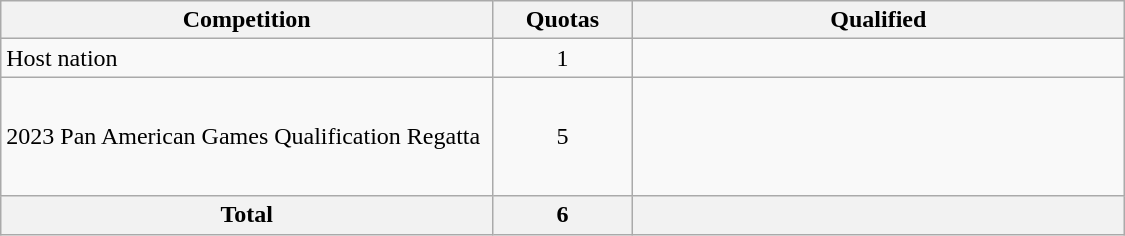<table class = "wikitable" width=750>
<tr>
<th width=300>Competition</th>
<th width=80>Quotas</th>
<th width=300>Qualified</th>
</tr>
<tr>
<td>Host nation</td>
<td align="center">1</td>
<td></td>
</tr>
<tr>
<td>2023 Pan American Games Qualification Regatta</td>
<td align="center">5</td>
<td><br><br><br><br></td>
</tr>
<tr>
<th>Total</th>
<th>6</th>
<th></th>
</tr>
</table>
